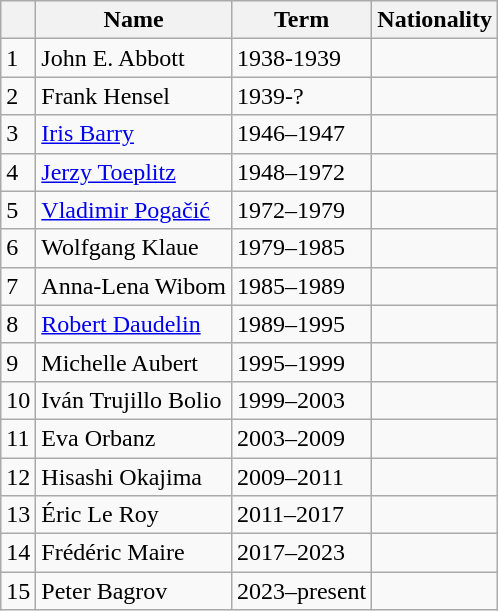<table class="wikitable">
<tr>
<th></th>
<th>Name</th>
<th>Term</th>
<th>Nationality</th>
</tr>
<tr>
<td>1</td>
<td>John E. Abbott</td>
<td>1938-1939</td>
<td></td>
</tr>
<tr>
<td>2</td>
<td>Frank Hensel</td>
<td>1939-?</td>
<td></td>
</tr>
<tr>
<td>3</td>
<td><a href='#'>Iris Barry</a></td>
<td>1946–1947</td>
<td></td>
</tr>
<tr>
<td>4</td>
<td><a href='#'>Jerzy Toeplitz</a></td>
<td>1948–1972</td>
<td></td>
</tr>
<tr>
<td>5</td>
<td><a href='#'>Vladimir Pogačić</a></td>
<td>1972–1979</td>
<td></td>
</tr>
<tr>
<td>6</td>
<td>Wolfgang Klaue</td>
<td>1979–1985</td>
<td></td>
</tr>
<tr>
<td>7</td>
<td>Anna-Lena Wibom</td>
<td>1985–1989</td>
<td></td>
</tr>
<tr>
<td>8</td>
<td><a href='#'>Robert Daudelin</a></td>
<td>1989–1995</td>
<td></td>
</tr>
<tr>
<td>9</td>
<td>Michelle Aubert</td>
<td>1995–1999</td>
<td></td>
</tr>
<tr>
<td>10</td>
<td>Iván Trujillo Bolio</td>
<td>1999–2003</td>
<td></td>
</tr>
<tr>
<td>11</td>
<td>Eva Orbanz</td>
<td>2003–2009</td>
<td></td>
</tr>
<tr>
<td>12</td>
<td>Hisashi Okajima</td>
<td>2009–2011</td>
<td></td>
</tr>
<tr>
<td>13</td>
<td>Éric Le Roy</td>
<td>2011–2017</td>
<td></td>
</tr>
<tr>
<td>14</td>
<td>Frédéric Maire</td>
<td>2017–2023</td>
<td></td>
</tr>
<tr>
<td>15</td>
<td>Peter Bagrov</td>
<td>2023–present</td>
<td></td>
</tr>
</table>
